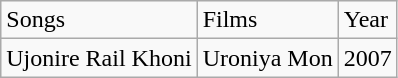<table class="wikitable">
<tr>
<td>Songs</td>
<td>Films</td>
<td>Year</td>
</tr>
<tr>
<td>Ujonire Rail Khoni</td>
<td>Uroniya Mon</td>
<td>2007</td>
</tr>
</table>
